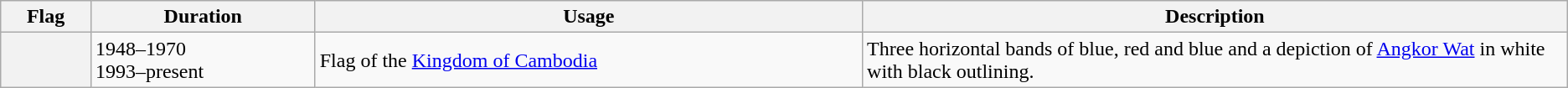<table class="wikitable">
<tr>
<th scope="col">Flag</th>
<th scope="col">Duration</th>
<th scope="col">Usage</th>
<th scope="col" style="width: 45%;">Description</th>
</tr>
<tr>
<th scope="row"></th>
<td>1948–1970<br>1993–present</td>
<td>Flag of the <a href='#'>Kingdom of Cambodia</a></td>
<td>Three horizontal bands of blue, red and blue and a depiction of <a href='#'>Angkor Wat</a> in white with black outlining.</td>
</tr>
</table>
